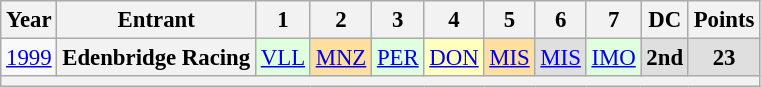<table class="wikitable" style="text-align:center; font-size:95%">
<tr>
<th>Year</th>
<th>Entrant</th>
<th>1</th>
<th>2</th>
<th>3</th>
<th>4</th>
<th>5</th>
<th>6</th>
<th>7</th>
<th>DC</th>
<th>Points</th>
</tr>
<tr>
<td><a href='#'>1999</a></td>
<th>Edenbridge Racing</th>
<td style="background:#DFFFDF;"><a href='#'>VLL</a><br></td>
<td style="background:#FFDF9F;"><a href='#'>MNZ</a><br></td>
<td style="background:#DFFFDF;"><a href='#'>PER</a><br></td>
<td style="background:#FFFFBF;"><a href='#'>DON</a><br></td>
<td style="background:#FFDF9F;"><a href='#'>MIS</a><br></td>
<td style="background:#DFDFDF;"><a href='#'>MIS</a><br></td>
<td style="background:#DFFFDF;"><a href='#'>IMO</a><br></td>
<td style="background:#DFDFDF;"><strong>2nd</strong></td>
<td style="background:#DFDFDF;"><strong>23</strong></td>
</tr>
<tr>
<th colspan="11"></th>
</tr>
</table>
